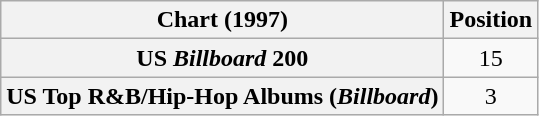<table class="wikitable sortable plainrowheaders" style="text-align:center">
<tr>
<th scope="col">Chart (1997)</th>
<th scope="col">Position</th>
</tr>
<tr>
<th scope="row">US <em>Billboard</em> 200</th>
<td>15</td>
</tr>
<tr>
<th scope="row">US Top R&B/Hip-Hop Albums (<em>Billboard</em>)</th>
<td>3</td>
</tr>
</table>
